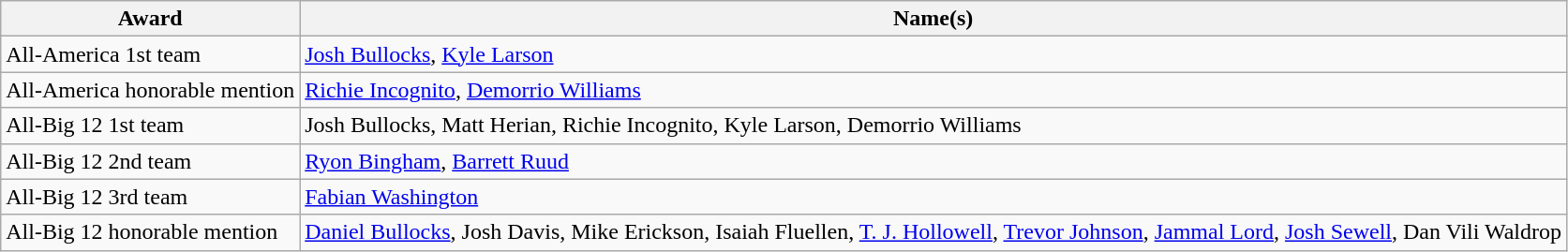<table class="wikitable">
<tr>
<th>Award</th>
<th>Name(s)</th>
</tr>
<tr>
<td>All-America 1st team</td>
<td><a href='#'>Josh Bullocks</a>, <a href='#'>Kyle Larson</a></td>
</tr>
<tr>
<td>All-America honorable mention</td>
<td><a href='#'>Richie Incognito</a>, <a href='#'>Demorrio Williams</a></td>
</tr>
<tr>
<td>All-Big 12 1st team</td>
<td>Josh Bullocks, Matt Herian, Richie Incognito, Kyle Larson, Demorrio Williams</td>
</tr>
<tr>
<td>All-Big 12 2nd team</td>
<td><a href='#'>Ryon Bingham</a>, <a href='#'>Barrett Ruud</a></td>
</tr>
<tr>
<td>All-Big 12 3rd team</td>
<td><a href='#'>Fabian Washington</a></td>
</tr>
<tr>
<td>All-Big 12 honorable mention</td>
<td><a href='#'>Daniel Bullocks</a>, Josh Davis, Mike Erickson, Isaiah Fluellen, <a href='#'>T. J. Hollowell</a>, <a href='#'>Trevor Johnson</a>, <a href='#'>Jammal Lord</a>, <a href='#'>Josh Sewell</a>, Dan Vili Waldrop</td>
</tr>
</table>
